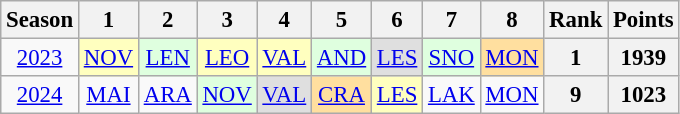<table class="wikitable" style="text-align:center; font-size:95%">
<tr>
<th>Season</th>
<th>1</th>
<th>2</th>
<th>3</th>
<th>4</th>
<th>5</th>
<th>6</th>
<th>7</th>
<th>8</th>
<th>Rank</th>
<th>Points</th>
</tr>
<tr>
<td><a href='#'>2023</a></td>
<td bgcolor="#ffffbf"><a href='#'>NOV</a><br></td>
<td bgcolor="#dfffdf"><a href='#'>LEN</a><br></td>
<td bgcolor="#ffffbf"><a href='#'>LEO</a><br></td>
<td bgcolor="#ffffbf"><a href='#'>VAL</a><br></td>
<td bgcolor="#dfffdf"><a href='#'>AND</a><br></td>
<td bgcolor="#dfdfdf"><a href='#'>LES</a><br></td>
<td bgcolor="#dfffdf"><a href='#'>SNO</a><br></td>
<td bgcolor="#ffdf9f"><a href='#'>MON</a><br></td>
<th>1</th>
<th>1939</th>
</tr>
<tr>
<td><a href='#'>2024</a></td>
<td><a href='#'>MAI</a><br></td>
<td><a href='#'>ARA</a><br></td>
<td bgcolor="#dfffdf"><a href='#'>NOV</a><br></td>
<td bgcolor="#dfdfdf"><a href='#'>VAL</a><br></td>
<td bgcolor="#ffdf9f"><a href='#'>CRA</a><br></td>
<td bgcolor="#ffffbf"><a href='#'>LES</a><br></td>
<td><a href='#'>LAK</a><br></td>
<td><a href='#'>MON</a><br></td>
<th>9</th>
<th>1023</th>
</tr>
</table>
